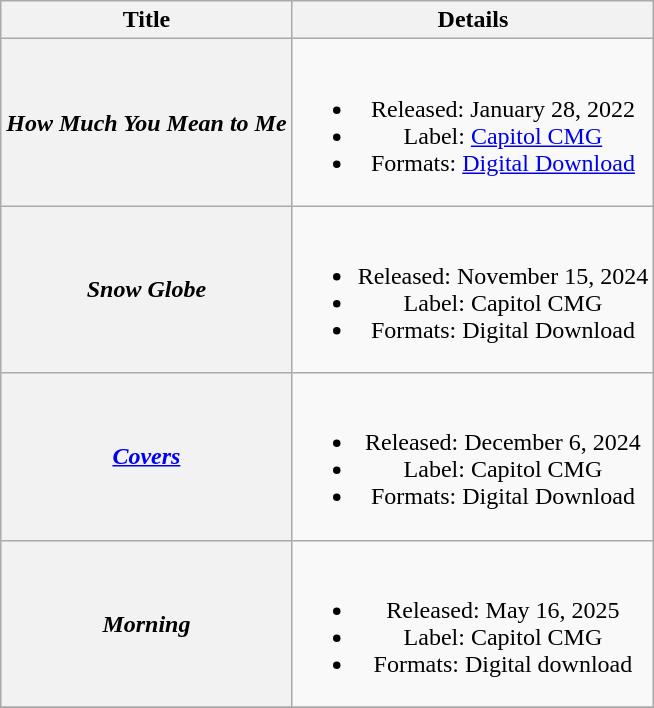<table class="wikitable plainrowheaders" style="text-align:center;">
<tr>
<th scope="col">Title</th>
<th scope="col">Details</th>
</tr>
<tr>
<th scope="row"><em>How Much You Mean to Me</em></th>
<td><br><ul><li>Released: January 28, 2022</li><li>Label: <a href='#'>Capitol CMG</a></li><li>Formats: <a href='#'>Digital Download</a></li></ul></td>
</tr>
<tr>
<th scope="row"><em>Snow Globe</em></th>
<td><br><ul><li>Released: November 15, 2024</li><li>Label: Capitol CMG</li><li>Formats: Digital Download</li></ul></td>
</tr>
<tr>
<th scope="row"><em><a href='#'>Covers</a></em></th>
<td><br><ul><li>Released: December 6, 2024</li><li>Label: Capitol CMG</li><li>Formats: Digital Download</li></ul></td>
</tr>
<tr>
<th scope="row"><em>Morning</em></th>
<td><br><ul><li>Released: May 16, 2025</li><li>Label: Capitol CMG</li><li>Formats: Digital download</li></ul></td>
</tr>
<tr>
</tr>
</table>
